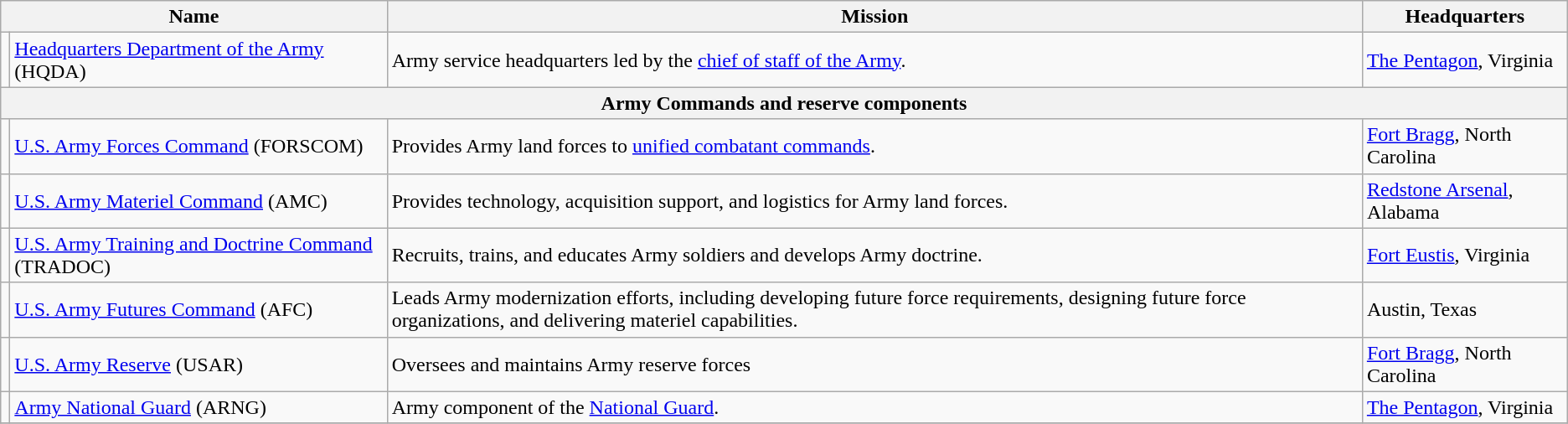<table class="wikitable">
<tr>
<th colspan=2>Name</th>
<th>Mission</th>
<th>Headquarters</th>
</tr>
<tr>
<td></td>
<td><a href='#'>Headquarters Department of the Army</a> (HQDA)</td>
<td>Army service headquarters led by the <a href='#'>chief of staff of the Army</a>.</td>
<td><a href='#'>The Pentagon</a>, Virginia</td>
</tr>
<tr>
<th colspan=5>Army Commands and reserve components</th>
</tr>
<tr>
<td></td>
<td><a href='#'>U.S. Army Forces Command</a> (FORSCOM)</td>
<td>Provides Army land forces to <a href='#'>unified combatant commands</a>.</td>
<td><a href='#'>Fort Bragg</a>, North Carolina</td>
</tr>
<tr>
<td></td>
<td><a href='#'>U.S. Army Materiel Command</a> (AMC)</td>
<td>Provides technology, acquisition support, and logistics for Army land forces.</td>
<td><a href='#'>Redstone Arsenal</a>, Alabama</td>
</tr>
<tr>
<td></td>
<td><a href='#'>U.S. Army Training and Doctrine Command</a> (TRADOC)</td>
<td>Recruits, trains, and educates Army soldiers and develops Army doctrine.</td>
<td><a href='#'>Fort Eustis</a>, Virginia</td>
</tr>
<tr>
<td></td>
<td><a href='#'>U.S. Army Futures Command</a> (AFC)</td>
<td>Leads Army modernization efforts, including developing future force requirements, designing future force organizations, and delivering materiel capabilities.</td>
<td>Austin, Texas</td>
</tr>
<tr>
<td></td>
<td><a href='#'>U.S. Army Reserve</a> (USAR)</td>
<td>Oversees and maintains Army reserve forces</td>
<td><a href='#'>Fort Bragg</a>, North Carolina</td>
</tr>
<tr>
<td></td>
<td><a href='#'>Army National Guard</a> (ARNG)</td>
<td>Army component of the <a href='#'>National Guard</a>.</td>
<td><a href='#'>The Pentagon</a>, Virginia</td>
</tr>
<tr>
</tr>
</table>
